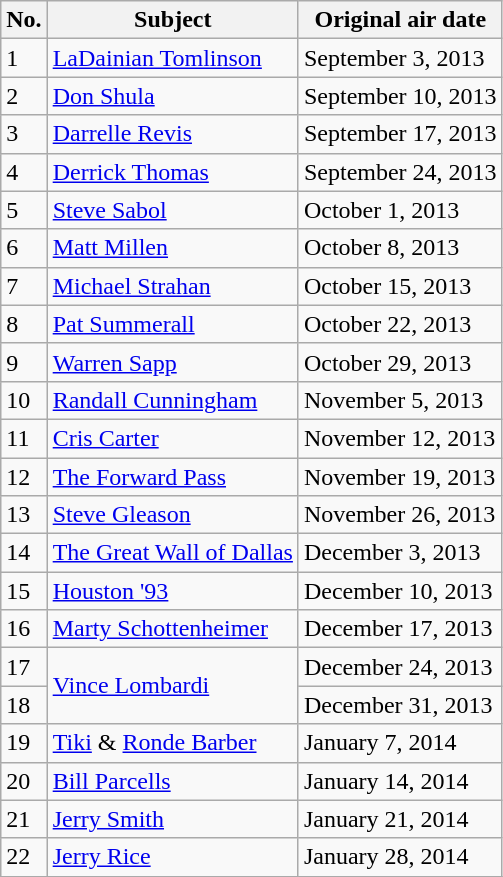<table class=wikitable>
<tr>
<th>No.</th>
<th>Subject</th>
<th>Original air date</th>
</tr>
<tr>
<td>1</td>
<td><a href='#'>LaDainian Tomlinson</a></td>
<td>September 3, 2013</td>
</tr>
<tr>
<td>2</td>
<td><a href='#'>Don Shula</a></td>
<td>September 10, 2013</td>
</tr>
<tr>
<td>3</td>
<td><a href='#'>Darrelle Revis</a></td>
<td>September 17, 2013</td>
</tr>
<tr>
<td>4</td>
<td><a href='#'>Derrick Thomas</a></td>
<td>September 24, 2013</td>
</tr>
<tr>
<td>5</td>
<td><a href='#'>Steve Sabol</a></td>
<td>October 1, 2013</td>
</tr>
<tr>
<td>6</td>
<td><a href='#'>Matt Millen</a></td>
<td>October 8, 2013</td>
</tr>
<tr>
<td>7</td>
<td><a href='#'>Michael Strahan</a></td>
<td>October 15, 2013</td>
</tr>
<tr>
<td>8</td>
<td><a href='#'>Pat Summerall</a></td>
<td>October 22, 2013</td>
</tr>
<tr>
<td>9</td>
<td><a href='#'>Warren Sapp</a></td>
<td>October 29, 2013</td>
</tr>
<tr>
<td>10</td>
<td><a href='#'>Randall Cunningham</a></td>
<td>November 5, 2013</td>
</tr>
<tr>
<td>11</td>
<td><a href='#'>Cris Carter</a></td>
<td>November 12, 2013</td>
</tr>
<tr>
<td>12</td>
<td><a href='#'>The Forward Pass</a></td>
<td>November 19, 2013</td>
</tr>
<tr>
<td>13</td>
<td><a href='#'>Steve Gleason</a></td>
<td>November 26, 2013</td>
</tr>
<tr>
<td>14</td>
<td><a href='#'>The Great Wall of Dallas</a></td>
<td>December 3, 2013</td>
</tr>
<tr>
<td>15</td>
<td><a href='#'>Houston '93</a></td>
<td>December 10, 2013</td>
</tr>
<tr>
<td>16</td>
<td><a href='#'>Marty Schottenheimer</a></td>
<td>December 17, 2013</td>
</tr>
<tr>
<td>17</td>
<td rowspan="2"><a href='#'>Vince Lombardi</a></td>
<td>December 24, 2013</td>
</tr>
<tr>
<td>18</td>
<td>December 31, 2013</td>
</tr>
<tr>
<td>19</td>
<td><a href='#'>Tiki</a> & <a href='#'>Ronde Barber</a></td>
<td>January 7, 2014</td>
</tr>
<tr>
<td>20</td>
<td><a href='#'>Bill Parcells</a></td>
<td>January 14, 2014</td>
</tr>
<tr>
<td>21</td>
<td><a href='#'>Jerry Smith</a></td>
<td>January 21, 2014</td>
</tr>
<tr>
<td>22</td>
<td><a href='#'>Jerry Rice</a></td>
<td>January 28, 2014</td>
</tr>
<tr>
</tr>
</table>
